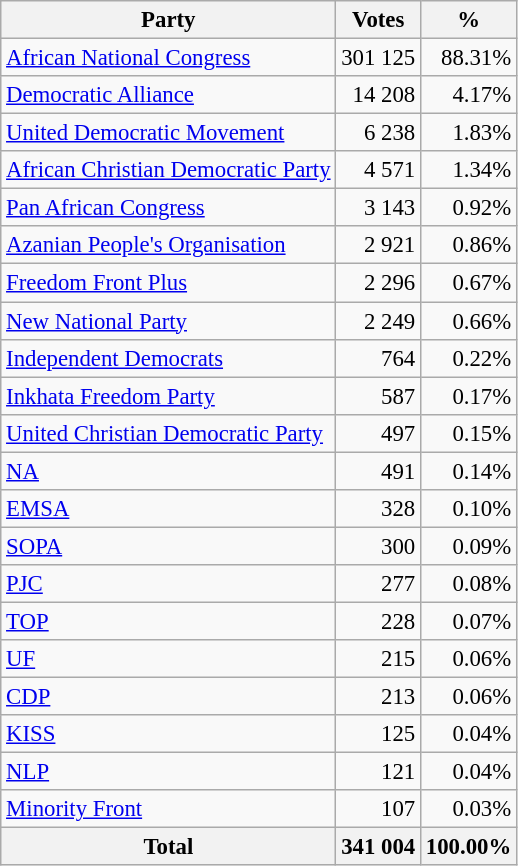<table class="wikitable" style="font-size: 95%; text-align: right">
<tr>
<th>Party</th>
<th>Votes</th>
<th>%</th>
</tr>
<tr>
<td align=left><a href='#'>African National Congress</a></td>
<td>301 125</td>
<td>88.31%</td>
</tr>
<tr>
<td align=left><a href='#'>Democratic Alliance</a></td>
<td>14 208</td>
<td>4.17%</td>
</tr>
<tr>
<td align=left><a href='#'>United Democratic Movement</a></td>
<td>6 238</td>
<td>1.83%</td>
</tr>
<tr>
<td align=left><a href='#'>African Christian Democratic Party</a></td>
<td>4 571</td>
<td>1.34%</td>
</tr>
<tr>
<td align=left><a href='#'>Pan African Congress</a></td>
<td>3 143</td>
<td>0.92%</td>
</tr>
<tr>
<td align=left><a href='#'>Azanian People's Organisation</a></td>
<td>2 921</td>
<td>0.86%</td>
</tr>
<tr>
<td align=left><a href='#'>Freedom Front Plus</a></td>
<td>2 296</td>
<td>0.67%</td>
</tr>
<tr>
<td align=left><a href='#'>New National Party</a></td>
<td>2 249</td>
<td>0.66%</td>
</tr>
<tr>
<td align=left><a href='#'>Independent Democrats</a></td>
<td>764</td>
<td>0.22%</td>
</tr>
<tr>
<td align=left><a href='#'>Inkhata Freedom Party</a></td>
<td>587</td>
<td>0.17%</td>
</tr>
<tr>
<td align=left><a href='#'>United Christian Democratic Party</a></td>
<td>497</td>
<td>0.15%</td>
</tr>
<tr>
<td align=left><a href='#'>NA</a></td>
<td>491</td>
<td>0.14%</td>
</tr>
<tr>
<td align=left><a href='#'>EMSA</a></td>
<td>328</td>
<td>0.10%</td>
</tr>
<tr>
<td align=left><a href='#'>SOPA</a></td>
<td>300</td>
<td>0.09%</td>
</tr>
<tr>
<td align=left><a href='#'>PJC</a></td>
<td>277</td>
<td>0.08%</td>
</tr>
<tr>
<td align=left><a href='#'>TOP</a></td>
<td>228</td>
<td>0.07%</td>
</tr>
<tr>
<td align=left><a href='#'>UF</a></td>
<td>215</td>
<td>0.06%</td>
</tr>
<tr>
<td align=left><a href='#'>CDP</a></td>
<td>213</td>
<td>0.06%</td>
</tr>
<tr>
<td align=left><a href='#'>KISS</a></td>
<td>125</td>
<td>0.04%</td>
</tr>
<tr>
<td align=left><a href='#'>NLP</a></td>
<td>121</td>
<td>0.04%</td>
</tr>
<tr>
<td align=left><a href='#'>Minority Front</a></td>
<td>107</td>
<td>0.03%</td>
</tr>
<tr>
<th align=left>Total</th>
<th>341 004</th>
<th>100.00%</th>
</tr>
</table>
